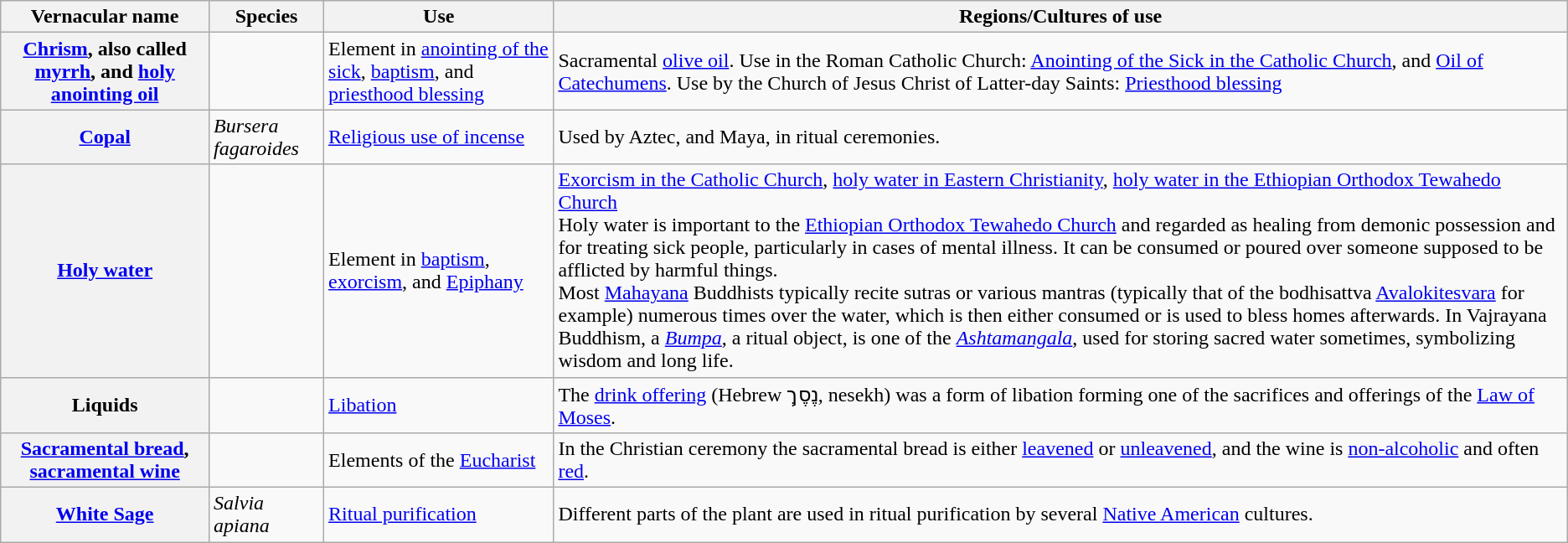<table class="wikitable sortable">
<tr>
<th>Vernacular name</th>
<th>Species</th>
<th>Use</th>
<th>Regions/Cultures of use</th>
</tr>
<tr>
<th><a href='#'>Chrism</a>, also called <a href='#'>myrrh</a>, and <a href='#'>holy anointing oil</a></th>
<td></td>
<td>Element in <a href='#'>anointing of the sick</a>, <a href='#'>baptism</a>, and <a href='#'>priesthood blessing</a></td>
<td>Sacramental <a href='#'>olive oil</a>. Use in the Roman Catholic Church: <a href='#'>Anointing of the Sick in the Catholic Church</a>, and <a href='#'>Oil of Catechumens</a>. Use by the Church of Jesus Christ of Latter-day Saints: <a href='#'>Priesthood blessing</a></td>
</tr>
<tr>
<th><a href='#'>Copal</a></th>
<td><em>Bursera fagaroides</em></td>
<td><a href='#'>Religious use of incense</a></td>
<td>Used by Aztec, and Maya, in ritual ceremonies.</td>
</tr>
<tr>
<th><a href='#'>Holy water</a></th>
<td></td>
<td>Element in <a href='#'>baptism</a>, <a href='#'>exorcism</a>, and <a href='#'>Epiphany</a></td>
<td><a href='#'>Exorcism in the Catholic Church</a>, <a href='#'>holy water in Eastern Christianity</a>, <a href='#'>holy water in the Ethiopian Orthodox Tewahedo Church</a><br>Holy water is important to the <a href='#'>Ethiopian Orthodox Tewahedo Church</a> and regarded as healing from demonic possession and for treating sick people, particularly in cases of mental illness. It can be consumed or poured over someone supposed to be afflicted by harmful things.<br>Most <a href='#'>Mahayana</a> Buddhists typically recite sutras or various mantras (typically that of the bodhisattva <a href='#'>Avalokitesvara</a> for example) numerous times over the water, which is then either consumed or is used to bless homes afterwards. In Vajrayana Buddhism, a <em><a href='#'>Bumpa</a></em>, a ritual object, is one of the <em><a href='#'>Ashtamangala</a></em>, used for storing sacred water sometimes, symbolizing wisdom and long life.</td>
</tr>
<tr>
<th>Liquids</th>
<td></td>
<td><a href='#'>Libation</a></td>
<td>The <a href='#'>drink offering</a> (Hebrew ְנֶסֶך, nesekh) was a form of libation forming one of the sacrifices and offerings of the <a href='#'>Law of Moses</a>.</td>
</tr>
<tr>
<th><a href='#'>Sacramental bread</a>, <a href='#'>sacramental wine</a></th>
<td></td>
<td>Elements of the <a href='#'>Eucharist</a></td>
<td>In the Christian ceremony the sacramental bread is either <a href='#'>leavened</a> or <a href='#'>unleavened</a>, and the wine is <a href='#'>non-alcoholic</a> and often <a href='#'>red</a>.</td>
</tr>
<tr>
<th><a href='#'>White Sage</a></th>
<td><em>Salvia apiana</em></td>
<td><a href='#'>Ritual purification</a></td>
<td>Different parts of the plant are used in ritual purification by several <a href='#'>Native American</a> cultures.</td>
</tr>
</table>
